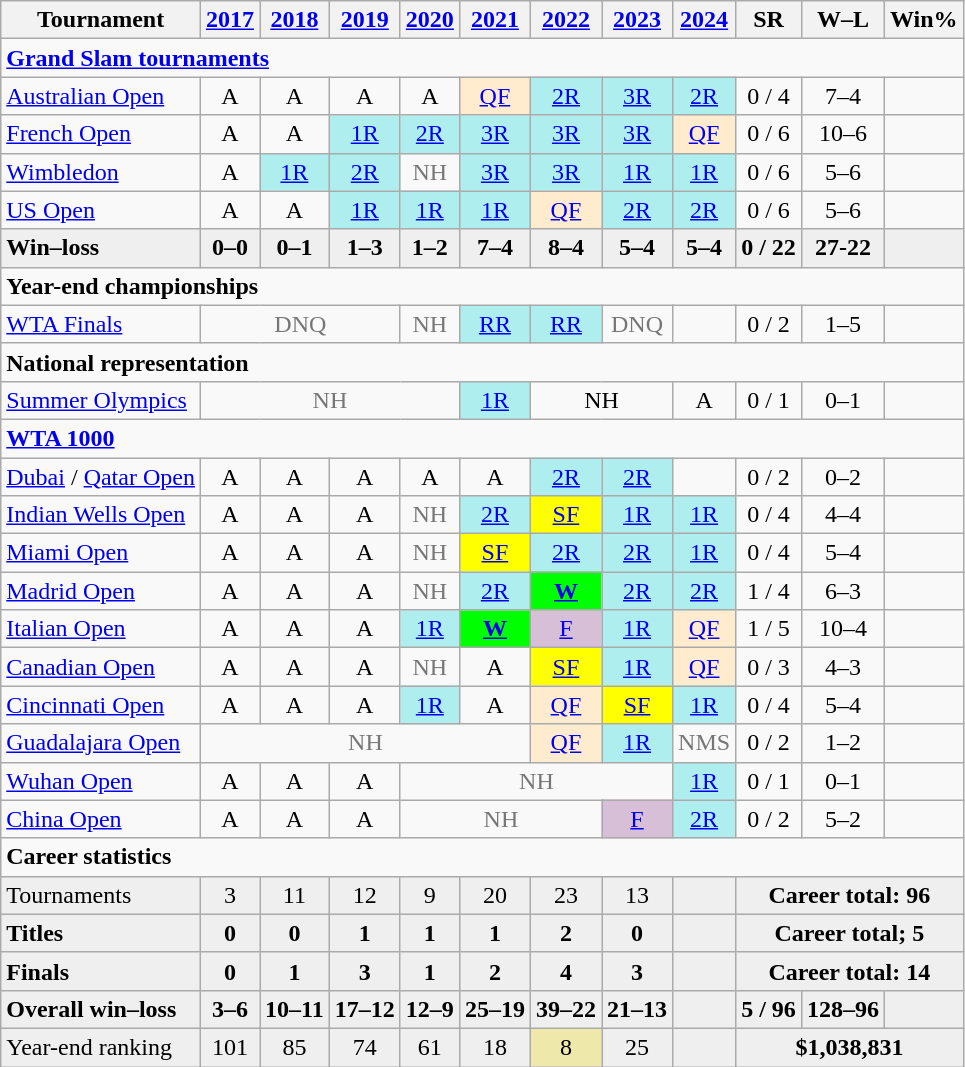<table class="wikitable" style="text-align:center;">
<tr>
<th>Tournament</th>
<th><a href='#'>2017</a></th>
<th><a href='#'>2018</a></th>
<th><a href='#'>2019</a></th>
<th><a href='#'>2020</a></th>
<th><a href='#'>2021</a></th>
<th><a href='#'>2022</a></th>
<th><a href='#'>2023</a></th>
<th><a href='#'>2024</a></th>
<th>SR</th>
<th>W–L</th>
<th>Win%</th>
</tr>
<tr>
<td colspan="12" align="left"><strong><a href='#'>Grand Slam tournaments</a></strong></td>
</tr>
<tr>
<td align="left"><a href='#'>Australian Open</a></td>
<td>A</td>
<td>A</td>
<td>A</td>
<td>A</td>
<td style="background:#ffebcd"><a href='#'>QF</a></td>
<td bgcolor=afeeee><a href='#'>2R</a></td>
<td bgcolor=afeeee><a href='#'>3R</a></td>
<td bgcolor=afeeee><a href='#'>2R</a></td>
<td>0 / 4</td>
<td>7–4</td>
<td></td>
</tr>
<tr>
<td align="left"><a href='#'>French Open</a></td>
<td>A</td>
<td>A</td>
<td bgcolor="afeeee"><a href='#'>1R</a></td>
<td bgcolor="afeeee"><a href='#'>2R</a></td>
<td bgcolor="afeeee"><a href='#'>3R</a></td>
<td bgcolor="afeeee"><a href='#'>3R</a></td>
<td bgcolor="afeeee"><a href='#'>3R</a></td>
<td style="background:#ffebcd"><a href='#'>QF</a></td>
<td>0 / 6</td>
<td>10–6</td>
<td></td>
</tr>
<tr>
<td align="left"><a href='#'>Wimbledon</a></td>
<td>A</td>
<td bgcolor="afeeee"><a href='#'>1R</a></td>
<td bgcolor="afeeee"><a href='#'>2R</a></td>
<td style="color:#767676">NH</td>
<td bgcolor="afeeee"><a href='#'>3R</a></td>
<td bgcolor="afeeee"><a href='#'>3R</a></td>
<td bgcolor="afeeee"><a href='#'>1R</a></td>
<td bgcolor="afeeee"><a href='#'>1R</a></td>
<td>0 / 6</td>
<td>5–6</td>
<td></td>
</tr>
<tr>
<td align="left"><a href='#'>US Open</a></td>
<td>A</td>
<td>A</td>
<td bgcolor="afeeee"><a href='#'>1R</a></td>
<td bgcolor="afeeee"><a href='#'>1R</a></td>
<td bgcolor="afeeee"><a href='#'>1R</a></td>
<td bgcolor="ffebcd"><a href='#'>QF</a></td>
<td bgcolor="afeeee"><a href='#'>2R</a></td>
<td bgcolor="afeeee"><a href='#'>2R</a></td>
<td>0 / 6</td>
<td>5–6</td>
<td></td>
</tr>
<tr style="font-weight:bold;background:#efefef">
<td style="text-align:left">Win–loss</td>
<td>0–0</td>
<td>0–1</td>
<td>1–3</td>
<td>1–2</td>
<td>7–4</td>
<td>8–4</td>
<td>5–4</td>
<td>5–4</td>
<td>0 / 22</td>
<td>27-22</td>
<td></td>
</tr>
<tr>
<td colspan="12" align="left"><strong>Year-end championships</strong></td>
</tr>
<tr>
<td align="left"><a href='#'>WTA Finals</a></td>
<td colspan="3" style="color:#767676">DNQ</td>
<td style="color:#767676">NH</td>
<td bgcolor="afeeee"><a href='#'>RR</a></td>
<td bgcolor="afeeee"><a href='#'>RR</a></td>
<td style="color:#767676">DNQ</td>
<td></td>
<td>0 / 2</td>
<td>1–5</td>
<td></td>
</tr>
<tr>
<td colspan="12" align="left"><strong>National representation</strong></td>
</tr>
<tr>
<td align="left"><a href='#'>Summer Olympics</a></td>
<td colspan="4" style="color:#767676">NH</td>
<td bgcolor="afeeee"><a href='#'>1R</a></td>
<td colspan="2">NH</td>
<td>A</td>
<td>0 / 1</td>
<td>0–1</td>
<td></td>
</tr>
<tr>
<td colspan="12" align="left"><strong><a href='#'>WTA 1000</a></strong></td>
</tr>
<tr>
<td align="left"><a href='#'>Dubai</a> / <a href='#'>Qatar Open</a></td>
<td>A</td>
<td>A</td>
<td>A</td>
<td>A</td>
<td>A</td>
<td bgcolor=afeeee><a href='#'>2R</a></td>
<td bgcolor=afeeee><a href='#'>2R</a></td>
<td></td>
<td>0 / 2</td>
<td>0–2</td>
<td></td>
</tr>
<tr>
<td align="left"><a href='#'>Indian Wells Open</a></td>
<td>A</td>
<td>A</td>
<td>A</td>
<td style="color:#767676">NH</td>
<td bgcolor=afeeee><a href='#'>2R</a></td>
<td bgcolor=yellow><a href='#'>SF</a></td>
<td bgcolor=afeeee><a href='#'>1R</a></td>
<td bgcolor=afeeee><a href='#'>1R</a></td>
<td>0 / 4</td>
<td>4–4</td>
<td></td>
</tr>
<tr>
<td align="left"><a href='#'>Miami Open</a></td>
<td>A</td>
<td>A</td>
<td>A</td>
<td style="color:#767676">NH</td>
<td bgcolor=yellow><a href='#'>SF</a></td>
<td bgcolor=afeeee><a href='#'>2R</a></td>
<td bgcolor=afeeee><a href='#'>2R</a></td>
<td bgcolor=afeeee><a href='#'>1R</a></td>
<td>0 / 4</td>
<td>5–4</td>
<td></td>
</tr>
<tr>
<td align="left"><a href='#'>Madrid Open</a></td>
<td>A</td>
<td>A</td>
<td>A</td>
<td style="color:#767676">NH</td>
<td bgcolor=afeeee><a href='#'>2R</a></td>
<td bgcolor="lime"><strong><a href='#'>W</a></strong></td>
<td bgcolor=afeeee><a href='#'>2R</a></td>
<td bgcolor=afeeee><a href='#'>2R</a></td>
<td>1 / 4</td>
<td>6–3</td>
<td></td>
</tr>
<tr>
<td align="left"><a href='#'>Italian Open</a></td>
<td>A</td>
<td>A</td>
<td>A</td>
<td bgcolor=afeeee><a href='#'>1R</a></td>
<td bgcolor="lime"><strong><a href='#'>W</a></strong></td>
<td bgcolor="thistle"><a href='#'>F</a></td>
<td bgcolor=afeeee><a href='#'>1R</a></td>
<td bgcolor="ffebcd"><a href='#'>QF</a></td>
<td>1 / 5</td>
<td>10–4</td>
<td></td>
</tr>
<tr>
<td align="left"><a href='#'>Canadian Open</a></td>
<td>A</td>
<td>A</td>
<td>A</td>
<td style="color:#767676">NH</td>
<td>A</td>
<td bgcolor="yellow"><a href='#'>SF</a></td>
<td bgcolor=afeeee><a href='#'>1R</a></td>
<td bgcolor=ffebcd><a href='#'>QF</a></td>
<td>0 / 3</td>
<td>4–3</td>
<td></td>
</tr>
<tr>
<td align="left"><a href='#'>Cincinnati Open</a></td>
<td>A</td>
<td>A</td>
<td>A</td>
<td bgcolor=afeeee><a href='#'>1R</a></td>
<td>A</td>
<td bgcolor="ffebcd"><a href='#'>QF</a></td>
<td bgcolor="yellow"><a href='#'>SF</a></td>
<td bgcolor=afeeee><a href='#'>1R</a></td>
<td>0 / 4</td>
<td>5–4</td>
<td></td>
</tr>
<tr>
<td align="left"><a href='#'>Guadalajara Open</a></td>
<td colspan="5" style="color:#767676">NH</td>
<td bgcolor=ffebcd><a href='#'>QF</a></td>
<td bgcolor=afeeee><a href='#'>1R</a></td>
<td style="color:#767676">NMS</td>
<td>0 / 2</td>
<td>1–2</td>
<td></td>
</tr>
<tr>
<td align="left"><a href='#'>Wuhan Open</a></td>
<td>A</td>
<td>A</td>
<td>A</td>
<td colspan="4" style="color:#767676">NH</td>
<td bgcolor=afeeee><a href='#'>1R</a></td>
<td>0 / 1</td>
<td>0–1</td>
<td></td>
</tr>
<tr>
<td align="left"><a href='#'>China Open</a></td>
<td>A</td>
<td>A</td>
<td>A</td>
<td colspan="3" style="color:#767676">NH</td>
<td bgcolor=thistle><a href='#'>F</a></td>
<td bgcolor=afeeee><a href='#'>2R</a></td>
<td>0 / 2</td>
<td>5–2</td>
<td></td>
</tr>
<tr>
<td colspan="12" align="left"><strong>Career statistics</strong></td>
</tr>
<tr bgcolor="efefef">
<td align="left">Tournaments</td>
<td>3</td>
<td>11</td>
<td>12</td>
<td>9</td>
<td>20</td>
<td>23</td>
<td>13</td>
<td></td>
<td colspan="3"><strong>Career total: 96</strong></td>
</tr>
<tr style="font-weight:bold;background:#efefef">
<td align="left">Titles</td>
<td>0</td>
<td>0</td>
<td>1</td>
<td>1</td>
<td>1</td>
<td>2</td>
<td>0</td>
<td></td>
<td colspan="3">Career total; 5</td>
</tr>
<tr style="font-weight:bold;background:#efefef">
<td align="left">Finals</td>
<td>0</td>
<td>1</td>
<td>3</td>
<td>1</td>
<td>2</td>
<td>4</td>
<td>3</td>
<td></td>
<td colspan="3">Career total: 14</td>
</tr>
<tr style="font-weight:bold;background:#efefef">
<td align="left">Overall win–loss</td>
<td>3–6</td>
<td>10–11</td>
<td>17–12</td>
<td>12–9</td>
<td>25–19</td>
<td>39–22</td>
<td>21–13</td>
<td></td>
<td>5 / 96</td>
<td>128–96</td>
<td></td>
</tr>
<tr bgcolor="efefef">
<td align="left">Year-end ranking</td>
<td>101</td>
<td>85</td>
<td>74</td>
<td>61</td>
<td>18</td>
<td bgcolor=eee8aa>8</td>
<td>25</td>
<td></td>
<td colspan="3"><strong>$1,038,831</strong></td>
</tr>
</table>
